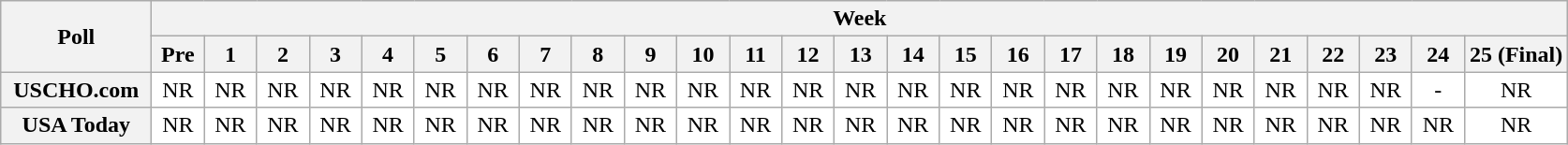<table class="wikitable" style="white-space:nowrap;">
<tr>
<th scope="col" width="100" rowspan="2">Poll</th>
<th colspan="26">Week</th>
</tr>
<tr>
<th scope="col" width="30">Pre</th>
<th scope="col" width="30">1</th>
<th scope="col" width="30">2</th>
<th scope="col" width="30">3</th>
<th scope="col" width="30">4</th>
<th scope="col" width="30">5</th>
<th scope="col" width="30">6</th>
<th scope="col" width="30">7</th>
<th scope="col" width="30">8</th>
<th scope="col" width="30">9</th>
<th scope="col" width="30">10</th>
<th scope="col" width="30">11</th>
<th scope="col" width="30">12</th>
<th scope="col" width="30">13</th>
<th scope="col" width="30">14</th>
<th scope="col" width="30">15</th>
<th scope="col" width="30">16</th>
<th scope="col" width="30">17</th>
<th scope="col" width="30">18</th>
<th scope="col" width="30">19</th>
<th scope="col" width="30">20</th>
<th scope="col" width="30">21</th>
<th scope="col" width="30">22</th>
<th scope="col" width="30">23</th>
<th scope="col" width="30">24</th>
<th scope="col" width="30">25 (Final)</th>
</tr>
<tr style="text-align:center;">
<th>USCHO.com</th>
<td bgcolor=FFFFFF>NR</td>
<td bgcolor=FFFFFF>NR</td>
<td bgcolor=FFFFFF>NR</td>
<td bgcolor=FFFFFF>NR</td>
<td bgcolor=FFFFFF>NR</td>
<td bgcolor=FFFFFF>NR</td>
<td bgcolor=FFFFFF>NR</td>
<td bgcolor=FFFFFF>NR</td>
<td bgcolor=FFFFFF>NR</td>
<td bgcolor=FFFFFF>NR</td>
<td bgcolor=FFFFFF>NR</td>
<td bgcolor=FFFFFF>NR</td>
<td bgcolor=FFFFFF>NR</td>
<td bgcolor=FFFFFF>NR</td>
<td bgcolor=FFFFFF>NR</td>
<td bgcolor=FFFFFF>NR</td>
<td bgcolor=FFFFFF>NR</td>
<td bgcolor=FFFFFF>NR</td>
<td bgcolor=FFFFFF>NR</td>
<td bgcolor=FFFFFF>NR</td>
<td bgcolor=FFFFFF>NR</td>
<td bgcolor=FFFFFF>NR</td>
<td bgcolor=FFFFFF>NR</td>
<td bgcolor=FFFFFF>NR</td>
<td bgcolor=FFFFFF>-</td>
<td bgcolor=FFFFFF>NR</td>
</tr>
<tr style="text-align:center;">
<th>USA Today</th>
<td bgcolor=FFFFFF>NR</td>
<td bgcolor=FFFFFF>NR</td>
<td bgcolor=FFFFFF>NR</td>
<td bgcolor=FFFFFF>NR</td>
<td bgcolor=FFFFFF>NR</td>
<td bgcolor=FFFFFF>NR</td>
<td bgcolor=FFFFFF>NR</td>
<td bgcolor=FFFFFF>NR</td>
<td bgcolor=FFFFFF>NR</td>
<td bgcolor=FFFFFF>NR</td>
<td bgcolor=FFFFFF>NR</td>
<td bgcolor=FFFFFF>NR</td>
<td bgcolor=FFFFFF>NR</td>
<td bgcolor=FFFFFF>NR</td>
<td bgcolor=FFFFFF>NR</td>
<td bgcolor=FFFFFF>NR</td>
<td bgcolor=FFFFFF>NR</td>
<td bgcolor=FFFFFF>NR</td>
<td bgcolor=FFFFFF>NR</td>
<td bgcolor=FFFFFF>NR</td>
<td bgcolor=FFFFFF>NR</td>
<td bgcolor=FFFFFF>NR</td>
<td bgcolor=FFFFFF>NR</td>
<td bgcolor=FFFFFF>NR</td>
<td bgcolor=FFFFFF>NR</td>
<td bgcolor=FFFFFF>NR</td>
</tr>
</table>
